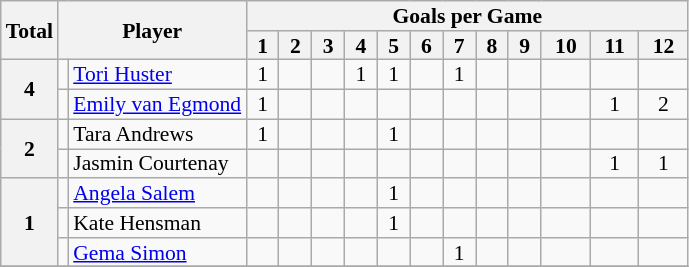<table class="wikitable" style="text-align:center; line-height: 90%; font-size:90%;">
<tr>
<th rowspan=2>Total</th>
<th rowspan=2 colspan=2>Player</th>
<th colspan=14 style="width:288px;">Goals per Game</th>
</tr>
<tr>
<th>1</th>
<th>2</th>
<th>3</th>
<th>4</th>
<th>5</th>
<th>6</th>
<th>7</th>
<th>8</th>
<th>9</th>
<th>10</th>
<th>11</th>
<th>12</th>
</tr>
<tr>
<th rowspan=2>4</th>
<td></td>
<td style="text-align:left;"><a href='#'>Tori Huster</a></td>
<td>1</td>
<td></td>
<td></td>
<td>1</td>
<td>1</td>
<td></td>
<td>1</td>
<td></td>
<td></td>
<td></td>
<td></td>
<td></td>
</tr>
<tr>
<td></td>
<td style="text-align:left;"><a href='#'>Emily van Egmond</a></td>
<td>1</td>
<td></td>
<td></td>
<td></td>
<td></td>
<td></td>
<td></td>
<td></td>
<td></td>
<td></td>
<td>1</td>
<td>2</td>
</tr>
<tr>
<th rowspan=2>2</th>
<td></td>
<td style="text-align:left;">Tara Andrews</td>
<td>1</td>
<td></td>
<td></td>
<td></td>
<td>1</td>
<td></td>
<td></td>
<td></td>
<td></td>
<td></td>
<td></td>
<td></td>
</tr>
<tr>
<td></td>
<td style="text-align:left;">Jasmin Courtenay</td>
<td></td>
<td></td>
<td></td>
<td></td>
<td></td>
<td></td>
<td></td>
<td></td>
<td></td>
<td></td>
<td>1</td>
<td>1</td>
</tr>
<tr>
<th rowspan=3>1</th>
<td></td>
<td style="text-align:left;"><a href='#'>Angela Salem</a></td>
<td></td>
<td></td>
<td></td>
<td></td>
<td>1</td>
<td></td>
<td></td>
<td></td>
<td></td>
<td></td>
<td></td>
<td></td>
</tr>
<tr>
<td></td>
<td style="text-align:left;">Kate Hensman</td>
<td></td>
<td></td>
<td></td>
<td></td>
<td>1</td>
<td></td>
<td></td>
<td></td>
<td></td>
<td></td>
<td></td>
<td></td>
</tr>
<tr>
<td></td>
<td style="text-align:left;"><a href='#'>Gema Simon</a></td>
<td></td>
<td></td>
<td></td>
<td></td>
<td></td>
<td></td>
<td>1</td>
<td></td>
<td></td>
<td></td>
<td></td>
<td></td>
</tr>
<tr>
</tr>
</table>
